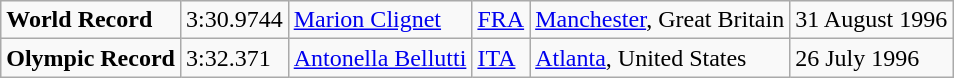<table class="wikitable">
<tr>
<td><strong>World Record</strong></td>
<td>3:30.9744</td>
<td><a href='#'>Marion Clignet</a></td>
<td><a href='#'>FRA</a></td>
<td><a href='#'>Manchester</a>, Great Britain</td>
<td>31 August 1996</td>
</tr>
<tr>
<td><strong>Olympic Record</strong></td>
<td>3:32.371</td>
<td><a href='#'>Antonella Bellutti</a></td>
<td><a href='#'>ITA</a></td>
<td><a href='#'>Atlanta</a>, United States</td>
<td>26 July 1996</td>
</tr>
</table>
